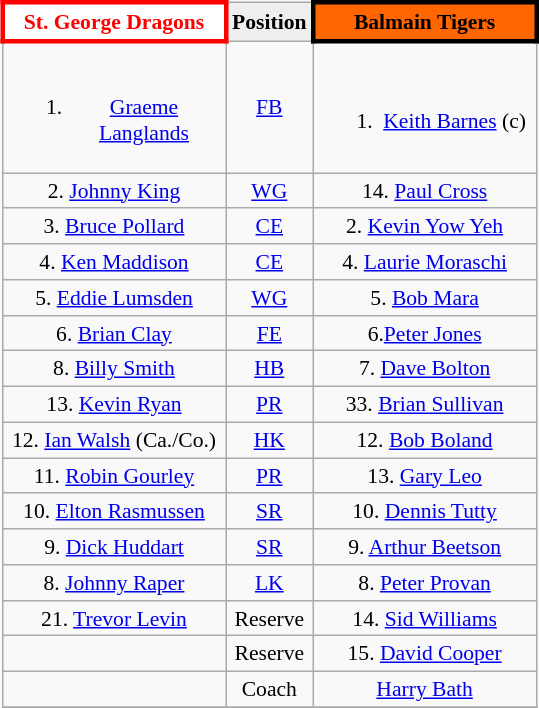<table align="right" class="wikitable" style="font-size:90%; margin-left:1em">
<tr bgcolor="#FF0033">
<th style="width:140px; border:3px solid red; background: white; color: red">St. George Dragons</th>
<th style="width:40px; text-align:center; background:#eee; color:black;">Position</th>
<th style="width:140px; border:3px solid black; background: #f60; color: black">Balmain Tigers</th>
</tr>
<tr align=center>
<td><br><ol><li><a href='#'>Graeme Langlands</a></li></ol></td>
<td><a href='#'>FB</a></td>
<td><br><ol><li><a href='#'>Keith Barnes</a> (c)</li></ol></td>
</tr>
<tr align=center>
<td>2. <a href='#'>Johnny King</a></td>
<td><a href='#'>WG</a></td>
<td>14. <a href='#'>Paul Cross</a></td>
</tr>
<tr align=center>
<td>3. <a href='#'>Bruce Pollard</a></td>
<td><a href='#'>CE</a></td>
<td>2. <a href='#'>Kevin Yow Yeh</a></td>
</tr>
<tr align=center>
<td>4. <a href='#'>Ken Maddison</a></td>
<td><a href='#'>CE</a></td>
<td>4. <a href='#'>Laurie Moraschi</a></td>
</tr>
<tr align=center>
<td>5. <a href='#'>Eddie Lumsden</a></td>
<td><a href='#'>WG</a></td>
<td>5. <a href='#'>Bob Mara</a></td>
</tr>
<tr align=center>
<td>6. <a href='#'>Brian Clay</a></td>
<td><a href='#'>FE</a></td>
<td>6.<a href='#'>Peter Jones</a></td>
</tr>
<tr align=center>
<td>8. <a href='#'>Billy Smith</a></td>
<td><a href='#'>HB</a></td>
<td>7. <a href='#'>Dave Bolton</a></td>
</tr>
<tr align=center>
<td>13. <a href='#'>Kevin Ryan</a></td>
<td><a href='#'>PR</a></td>
<td>33. <a href='#'>Brian Sullivan</a></td>
</tr>
<tr align=center>
<td>12. <a href='#'>Ian Walsh</a> (Ca./Co.)</td>
<td><a href='#'>HK</a></td>
<td>12. <a href='#'>Bob Boland</a></td>
</tr>
<tr align=center>
<td>11. <a href='#'>Robin Gourley</a></td>
<td><a href='#'>PR</a></td>
<td>13. <a href='#'>Gary Leo</a></td>
</tr>
<tr align=center>
<td>10. <a href='#'>Elton Rasmussen</a></td>
<td><a href='#'>SR</a></td>
<td>10. <a href='#'>Dennis Tutty</a></td>
</tr>
<tr align=center>
<td>9. <a href='#'>Dick Huddart</a></td>
<td><a href='#'>SR</a></td>
<td>9. <a href='#'>Arthur Beetson</a></td>
</tr>
<tr align=center>
<td>8. <a href='#'>Johnny Raper</a></td>
<td><a href='#'>LK</a></td>
<td>8. <a href='#'>Peter Provan</a></td>
</tr>
<tr align=center>
<td>21. <a href='#'>Trevor Levin</a></td>
<td>Reserve</td>
<td>14. <a href='#'>Sid Williams</a></td>
</tr>
<tr align=center>
<td></td>
<td>Reserve</td>
<td>15. <a href='#'>David Cooper</a></td>
</tr>
<tr align=center>
<td></td>
<td>Coach</td>
<td><a href='#'>Harry Bath</a></td>
</tr>
<tr>
</tr>
</table>
